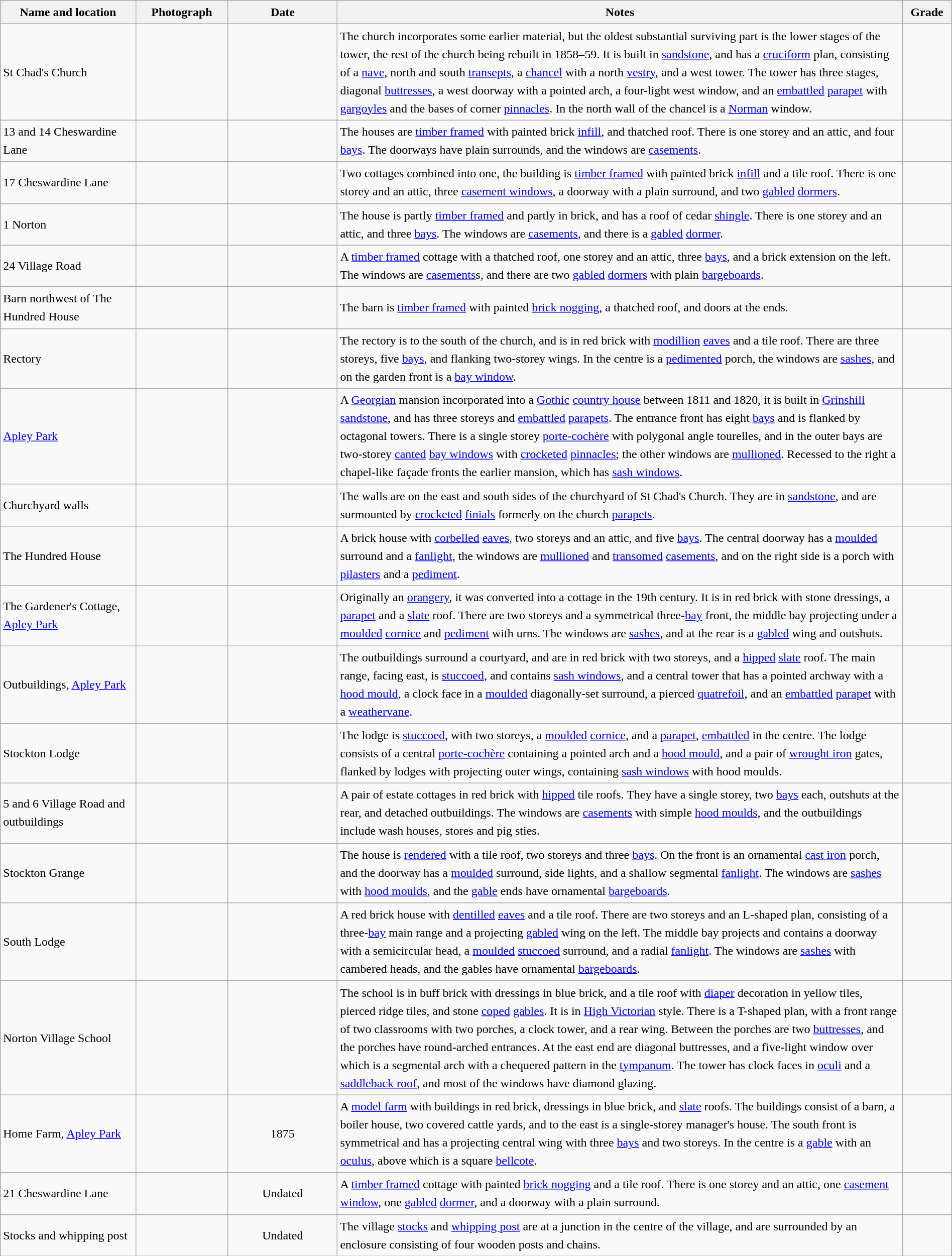<table class="wikitable sortable plainrowheaders" style="width:100%; border:0; text-align:left; line-height:150%;">
<tr>
<th scope="col"  style="width:150px">Name and location</th>
<th scope="col"  style="width:100px" class="unsortable">Photograph</th>
<th scope="col"  style="width:120px">Date</th>
<th scope="col"  style="width:650px" class="unsortable">Notes</th>
<th scope="col"  style="width:50px">Grade</th>
</tr>
<tr>
<td>St Chad's Church<br><small></small></td>
<td></td>
<td align="center"></td>
<td>The church incorporates some earlier material, but the oldest substantial surviving part is the lower stages of the tower, the rest of the church being rebuilt in 1858–59.  It is built in <a href='#'>sandstone</a>, and has a <a href='#'>cruciform</a> plan, consisting of a <a href='#'>nave</a>, north and south <a href='#'>transepts</a>, a <a href='#'>chancel</a> with a north <a href='#'>vestry</a>, and a west tower.  The tower has three stages, diagonal <a href='#'>buttresses</a>, a west doorway with a pointed arch, a four-light west window, and an <a href='#'>embattled</a> <a href='#'>parapet</a> with <a href='#'>gargoyles</a> and the bases of corner <a href='#'>pinnacles</a>.  In the north wall of the chancel is a <a href='#'>Norman</a> window.</td>
<td align="center" ></td>
</tr>
<tr>
<td>13 and 14 Cheswardine Lane<br><small></small></td>
<td></td>
<td align="center"></td>
<td>The houses are <a href='#'>timber framed</a> with painted brick <a href='#'>infill</a>, and thatched roof.  There is one storey and an attic, and four <a href='#'>bays</a>.  The doorways have plain surrounds, and the windows are <a href='#'>casements</a>.</td>
<td align="center" ></td>
</tr>
<tr>
<td>17 Cheswardine Lane<br><small></small></td>
<td></td>
<td align="center"></td>
<td>Two cottages combined into one, the building is <a href='#'>timber framed</a> with painted brick <a href='#'>infill</a> and a tile roof.  There is one storey and an attic, three <a href='#'>casement windows</a>, a doorway with a plain surround, and two <a href='#'>gabled</a> <a href='#'>dormers</a>.</td>
<td align="center" ></td>
</tr>
<tr>
<td>1 Norton<br><small></small></td>
<td></td>
<td align="center"></td>
<td>The house is partly <a href='#'>timber framed</a> and partly in brick, and has a roof of cedar <a href='#'>shingle</a>.  There is one storey and an attic, and three <a href='#'>bays</a>.  The windows are <a href='#'>casements</a>, and there is a <a href='#'>gabled</a> <a href='#'>dormer</a>.</td>
<td align="center" ></td>
</tr>
<tr>
<td>24 Village Road<br><small></small></td>
<td></td>
<td align="center"></td>
<td>A <a href='#'>timber framed</a> cottage with a thatched roof, one storey and an attic, three <a href='#'>bays</a>, and a brick extension on the left.  The windows are <a href='#'>casements</a>s, and there are two <a href='#'>gabled</a> <a href='#'>dormers</a> with plain <a href='#'>bargeboards</a>.</td>
<td align="center" ></td>
</tr>
<tr>
<td>Barn northwest of The Hundred House<br><small></small></td>
<td></td>
<td align="center"></td>
<td>The barn is <a href='#'>timber framed</a> with painted <a href='#'>brick nogging</a>, a thatched roof, and doors at the ends.</td>
<td align="center" ></td>
</tr>
<tr>
<td>Rectory<br><small></small></td>
<td></td>
<td align="center"></td>
<td>The rectory is to the south of the church, and is in red brick with <a href='#'>modillion</a> <a href='#'>eaves</a> and a tile roof.  There are three storeys, five <a href='#'>bays</a>, and flanking two-storey wings.  In the centre is a <a href='#'>pedimented</a> porch, the windows are <a href='#'>sashes</a>, and on the garden front is a <a href='#'>bay window</a>.</td>
<td align="center" ></td>
</tr>
<tr>
<td><a href='#'>Apley Park</a><br><small></small></td>
<td></td>
<td align="center"></td>
<td>A <a href='#'>Georgian</a> mansion incorporated into a <a href='#'>Gothic</a> <a href='#'>country house</a> between 1811 and 1820, it is built in <a href='#'>Grinshill</a> <a href='#'>sandstone</a>, and has three storeys and <a href='#'>embattled</a> <a href='#'>parapets</a>.  The entrance front has eight <a href='#'>bays</a> and is flanked by octagonal towers.  There is a single storey <a href='#'>porte-cochère</a> with polygonal angle tourelles, and in the outer bays are two-storey <a href='#'>canted</a> <a href='#'>bay windows</a> with <a href='#'>crocketed</a> <a href='#'>pinnacles</a>; the other windows are <a href='#'>mullioned</a>.  Recessed to the right a chapel-like façade fronts the earlier mansion, which has <a href='#'>sash windows</a>.</td>
<td align="center" ></td>
</tr>
<tr>
<td>Churchyard walls<br><small></small></td>
<td></td>
<td align="center"></td>
<td>The walls are on the east and south sides of the churchyard of St Chad's Church.  They are in <a href='#'>sandstone</a>, and are surmounted by <a href='#'>crocketed</a> <a href='#'>finials</a> formerly on the church <a href='#'>parapets</a>.</td>
<td align="center" ></td>
</tr>
<tr>
<td>The Hundred House<br><small></small></td>
<td></td>
<td align="center"></td>
<td>A brick house with <a href='#'>corbelled</a> <a href='#'>eaves</a>, two storeys and an attic, and five <a href='#'>bays</a>.  The central doorway has a <a href='#'>moulded</a> surround and a <a href='#'>fanlight</a>, the windows are <a href='#'>mullioned</a> and <a href='#'>transomed</a> <a href='#'>casements</a>, and on the right side is a porch with <a href='#'>pilasters</a> and a <a href='#'>pediment</a>.</td>
<td align="center" ></td>
</tr>
<tr>
<td>The Gardener's Cottage, <a href='#'>Apley Park</a><br><small></small></td>
<td></td>
<td align="center"></td>
<td>Originally an <a href='#'>orangery</a>, it was converted into a cottage in the 19th century.  It is in red brick with stone dressings, a <a href='#'>parapet</a> and a <a href='#'>slate</a> roof.  There are two storeys and a symmetrical three-<a href='#'>bay</a> front, the middle bay projecting under a <a href='#'>moulded</a> <a href='#'>cornice</a> and <a href='#'>pediment</a> with urns.  The windows are <a href='#'>sashes</a>, and at the rear is a <a href='#'>gabled</a> wing and outshuts.</td>
<td align="center" ></td>
</tr>
<tr>
<td>Outbuildings, <a href='#'>Apley Park</a><br><small></small></td>
<td></td>
<td align="center"></td>
<td>The outbuildings surround a courtyard, and are in red brick with two storeys, and a <a href='#'>hipped</a> <a href='#'>slate</a> roof.  The main range, facing east, is <a href='#'>stuccoed</a>, and contains <a href='#'>sash windows</a>, and a central tower that has a pointed archway with a <a href='#'>hood mould</a>, a clock face in a <a href='#'>moulded</a> diagonally-set surround, a pierced <a href='#'>quatrefoil</a>, and an <a href='#'>embattled</a> <a href='#'>parapet</a> with a <a href='#'>weathervane</a>.</td>
<td align="center" ></td>
</tr>
<tr>
<td>Stockton Lodge<br><small></small></td>
<td></td>
<td align="center"></td>
<td>The lodge is <a href='#'>stuccoed</a>, with two storeys, a <a href='#'>moulded</a> <a href='#'>cornice</a>, and a <a href='#'>parapet</a>, <a href='#'>embattled</a> in the centre.  The lodge consists of a central <a href='#'>porte-cochère</a> containing a pointed arch and a <a href='#'>hood mould</a>, and a pair of <a href='#'>wrought iron</a> gates, flanked by lodges with projecting outer wings, containing <a href='#'>sash windows</a> with hood moulds.</td>
<td align="center" ></td>
</tr>
<tr>
<td>5 and 6 Village Road and outbuildings<br><small></small></td>
<td></td>
<td align="center"></td>
<td>A pair of estate cottages in red brick with <a href='#'>hipped</a> tile roofs.  They have a single storey, two <a href='#'>bays</a> each, outshuts at the rear, and detached outbuildings.  The windows are <a href='#'>casements</a> with simple <a href='#'>hood moulds</a>, and the outbuildings include wash houses, stores and pig sties.</td>
<td align="center" ></td>
</tr>
<tr>
<td>Stockton Grange<br><small></small></td>
<td></td>
<td align="center"></td>
<td>The house is <a href='#'>rendered</a> with a tile roof, two storeys and three <a href='#'>bays</a>.  On the front is an ornamental <a href='#'>cast iron</a> porch, and the doorway has a <a href='#'>moulded</a> surround, side lights, and a shallow segmental <a href='#'>fanlight</a>.  The windows are <a href='#'>sashes</a> with <a href='#'>hood moulds</a>, and the <a href='#'>gable</a> ends have ornamental <a href='#'>bargeboards</a>.</td>
<td align="center" ></td>
</tr>
<tr>
<td>South Lodge<br><small></small></td>
<td></td>
<td align="center"></td>
<td>A red brick house with <a href='#'>dentilled</a> <a href='#'>eaves</a> and a tile roof.  There are two storeys and an L-shaped plan, consisting of a three-<a href='#'>bay</a> main range and a projecting <a href='#'>gabled</a> wing on the left.  The middle bay projects and contains a doorway with a semicircular head, a <a href='#'>moulded</a> <a href='#'>stuccoed</a> surround, and a radial <a href='#'>fanlight</a>.  The windows are <a href='#'>sashes</a> with cambered heads, and the gables have ornamental <a href='#'>bargeboards</a>.</td>
<td align="center" ></td>
</tr>
<tr>
<td>Norton Village School<br><small></small></td>
<td></td>
<td align="center"></td>
<td>The school is in buff brick with dressings in blue brick, and a tile roof with <a href='#'>diaper</a> decoration in yellow tiles, pierced ridge tiles, and stone <a href='#'>coped</a> <a href='#'>gables</a>.  It is in <a href='#'>High Victorian</a> style.  There is a T-shaped plan, with a front range of two classrooms with two porches, a clock tower, and a rear wing.  Between the porches are two <a href='#'>buttresses</a>, and the porches have round-arched entrances.  At the east end are diagonal buttresses, and a five-light window over which is a segmental arch with a chequered pattern in the <a href='#'>tympanum</a>.  The tower has clock faces in <a href='#'>oculi</a> and a <a href='#'>saddleback roof</a>, and most of the windows have diamond glazing.</td>
<td align="center" ></td>
</tr>
<tr>
<td>Home Farm, <a href='#'>Apley Park</a><br><small></small></td>
<td></td>
<td align="center">1875</td>
<td>A <a href='#'>model farm</a> with buildings in red brick, dressings in blue brick, and <a href='#'>slate</a> roofs.  The buildings consist of a barn, a boiler house, two covered cattle yards, and to the east is a single-storey manager's house.  The south front is symmetrical and has a projecting central wing with three <a href='#'>bays</a> and two storeys.  In the centre is a <a href='#'>gable</a> with an <a href='#'>oculus</a>, above which is a square <a href='#'>bellcote</a>.</td>
<td align="center" ></td>
</tr>
<tr>
<td>21 Cheswardine Lane<br><small></small></td>
<td></td>
<td align="center">Undated</td>
<td>A <a href='#'>timber framed</a> cottage with painted <a href='#'>brick nogging</a> and a tile roof.  There is one storey and an attic, one <a href='#'>casement window</a>, one <a href='#'>gabled</a> <a href='#'>dormer</a>, and a doorway with a plain surround.</td>
<td align="center" ></td>
</tr>
<tr>
<td>Stocks and whipping post<br><small></small></td>
<td></td>
<td align="center">Undated</td>
<td>The village <a href='#'>stocks</a> and <a href='#'>whipping post</a> are at a junction in the centre of the village, and are surrounded by an enclosure consisting of four wooden posts and chains.</td>
<td align="center" ></td>
</tr>
<tr>
</tr>
</table>
